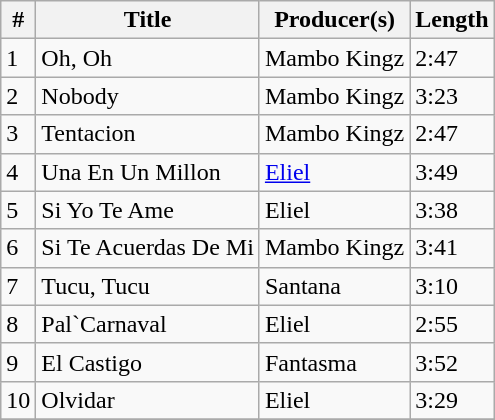<table class="wikitable">
<tr>
<th align="center">#</th>
<th align="center">Title</th>
<th align="center">Producer(s)</th>
<th align="center">Length</th>
</tr>
<tr>
<td>1</td>
<td>Oh, Oh</td>
<td>Mambo Kingz</td>
<td>2:47</td>
</tr>
<tr>
<td>2</td>
<td>Nobody</td>
<td>Mambo Kingz</td>
<td>3:23</td>
</tr>
<tr>
<td>3</td>
<td>Tentacion</td>
<td>Mambo Kingz</td>
<td>2:47</td>
</tr>
<tr>
<td>4</td>
<td>Una En Un Millon</td>
<td><a href='#'>Eliel</a></td>
<td>3:49</td>
</tr>
<tr>
<td>5</td>
<td>Si Yo Te Ame</td>
<td>Eliel</td>
<td>3:38</td>
</tr>
<tr>
<td>6</td>
<td>Si Te Acuerdas De Mi</td>
<td>Mambo Kingz</td>
<td>3:41</td>
</tr>
<tr>
<td>7</td>
<td>Tucu, Tucu</td>
<td>Santana</td>
<td>3:10</td>
</tr>
<tr>
<td>8</td>
<td>Pal`Carnaval</td>
<td>Eliel</td>
<td>2:55</td>
</tr>
<tr>
<td>9</td>
<td>El Castigo</td>
<td>Fantasma</td>
<td>3:52</td>
</tr>
<tr>
<td>10</td>
<td>Olvidar</td>
<td>Eliel</td>
<td>3:29</td>
</tr>
<tr>
</tr>
</table>
